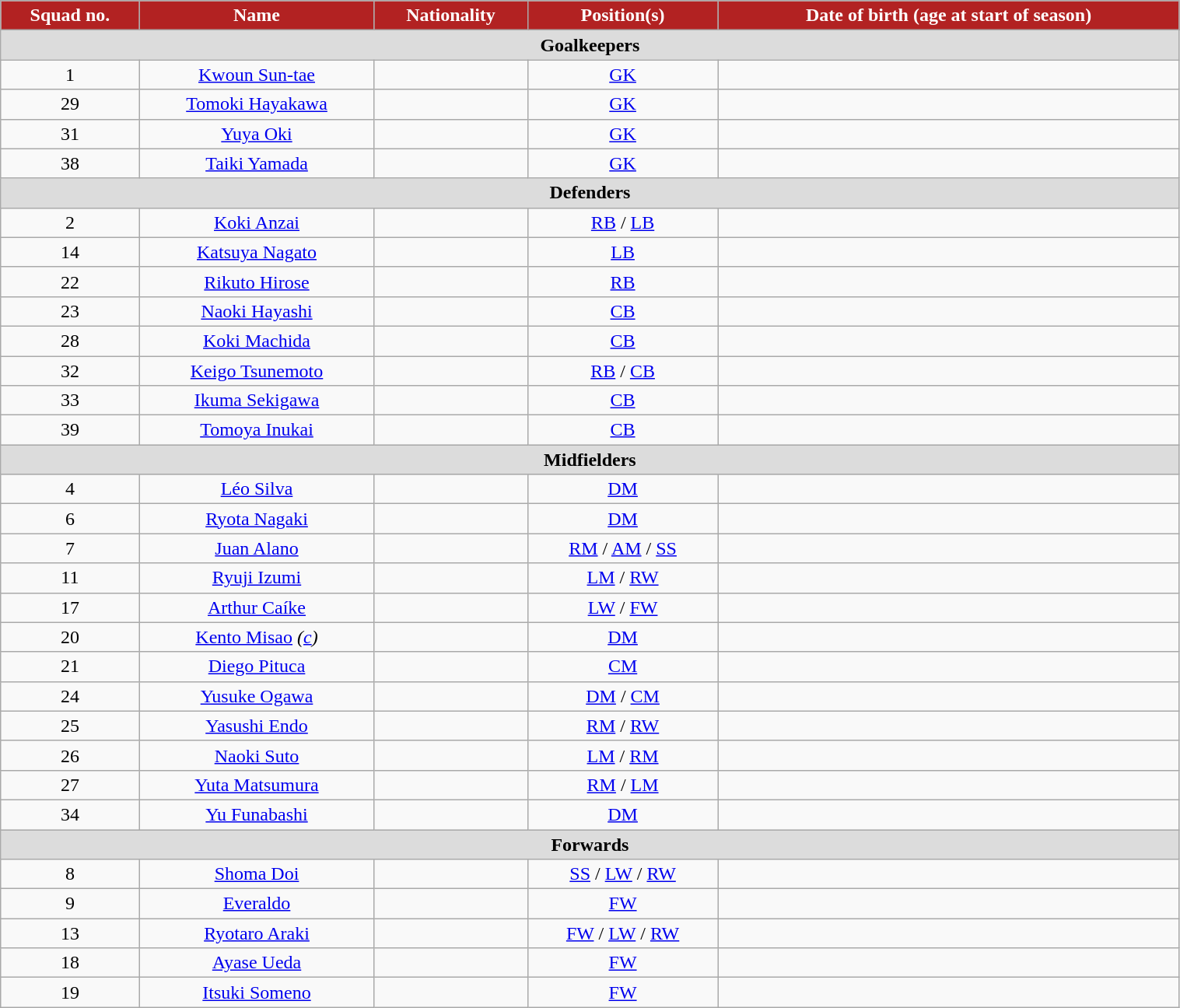<table class="wikitable" style="text-align:center;width:80%">
<tr>
<th style="background:firebrick; color:white; text-align:center;">Squad no.</th>
<th style="background:firebrick; color:white; text-align:center;">Name</th>
<th style="background:firebrick; color:white; text-align:center;">Nationality</th>
<th style="background:firebrick; color:white; text-align:center;">Position(s)</th>
<th style="background:firebrick; color:white; text-align:center;">Date of birth (age at start of season)</th>
</tr>
<tr>
<th colspan="5" style="background:#dcdcdc; text-align:center;">Goalkeepers</th>
</tr>
<tr>
<td>1</td>
<td><a href='#'>Kwoun Sun-tae</a></td>
<td></td>
<td><a href='#'>GK</a></td>
<td></td>
</tr>
<tr>
<td>29</td>
<td><a href='#'>Tomoki Hayakawa</a></td>
<td></td>
<td><a href='#'>GK</a></td>
<td></td>
</tr>
<tr>
<td>31</td>
<td><a href='#'>Yuya Oki</a></td>
<td></td>
<td><a href='#'>GK</a></td>
<td></td>
</tr>
<tr>
<td>38</td>
<td><a href='#'>Taiki Yamada</a></td>
<td></td>
<td><a href='#'>GK</a></td>
<td></td>
</tr>
<tr>
<th colspan="5" style="background:#dcdcdc; text-align:center;">Defenders</th>
</tr>
<tr>
<td>2</td>
<td><a href='#'>Koki Anzai</a></td>
<td></td>
<td><a href='#'>RB</a> / <a href='#'>LB</a></td>
<td></td>
</tr>
<tr>
<td>14</td>
<td><a href='#'>Katsuya Nagato</a></td>
<td></td>
<td><a href='#'>LB</a></td>
<td></td>
</tr>
<tr>
<td>22</td>
<td><a href='#'>Rikuto Hirose</a></td>
<td></td>
<td><a href='#'>RB</a></td>
<td></td>
</tr>
<tr>
<td>23</td>
<td><a href='#'>Naoki Hayashi</a></td>
<td></td>
<td><a href='#'>CB</a></td>
<td></td>
</tr>
<tr>
<td>28</td>
<td><a href='#'>Koki Machida</a></td>
<td></td>
<td><a href='#'>CB</a></td>
<td></td>
</tr>
<tr>
<td>32</td>
<td><a href='#'>Keigo Tsunemoto</a></td>
<td></td>
<td><a href='#'>RB</a> / <a href='#'>CB</a></td>
<td></td>
</tr>
<tr>
<td>33</td>
<td><a href='#'>Ikuma Sekigawa</a></td>
<td></td>
<td><a href='#'>CB</a></td>
<td></td>
</tr>
<tr>
<td>39</td>
<td><a href='#'>Tomoya Inukai</a></td>
<td></td>
<td><a href='#'>CB</a></td>
<td></td>
</tr>
<tr>
<th colspan="5" style="background:#dcdcdc; text-align:center;">Midfielders</th>
</tr>
<tr>
<td>4</td>
<td><a href='#'>Léo Silva</a></td>
<td></td>
<td><a href='#'>DM</a></td>
<td></td>
</tr>
<tr>
<td>6</td>
<td><a href='#'>Ryota Nagaki</a></td>
<td></td>
<td><a href='#'>DM</a></td>
<td></td>
</tr>
<tr>
<td>7</td>
<td><a href='#'>Juan Alano</a></td>
<td></td>
<td><a href='#'>RM</a> / <a href='#'>AM</a> / <a href='#'>SS</a></td>
<td></td>
</tr>
<tr>
<td>11</td>
<td><a href='#'>Ryuji Izumi</a></td>
<td></td>
<td><a href='#'>LM</a> / <a href='#'>RW</a></td>
<td></td>
</tr>
<tr>
<td>17</td>
<td><a href='#'>Arthur Caíke</a></td>
<td></td>
<td><a href='#'>LW</a> / <a href='#'>FW</a></td>
<td></td>
</tr>
<tr>
<td>20</td>
<td><a href='#'>Kento Misao</a> <em>(<a href='#'>c</a>)</em></td>
<td></td>
<td><a href='#'>DM</a></td>
<td></td>
</tr>
<tr>
<td>21</td>
<td><a href='#'>Diego Pituca</a></td>
<td></td>
<td><a href='#'>CM</a></td>
<td></td>
</tr>
<tr>
<td>24</td>
<td><a href='#'>Yusuke Ogawa</a></td>
<td></td>
<td><a href='#'>DM</a> / <a href='#'>CM</a></td>
<td></td>
</tr>
<tr>
<td>25</td>
<td><a href='#'>Yasushi Endo</a></td>
<td></td>
<td><a href='#'>RM</a> / <a href='#'>RW</a></td>
<td></td>
</tr>
<tr>
<td>26</td>
<td><a href='#'>Naoki Suto</a></td>
<td></td>
<td><a href='#'>LM</a> / <a href='#'>RM</a></td>
<td></td>
</tr>
<tr>
<td>27</td>
<td><a href='#'>Yuta Matsumura</a></td>
<td></td>
<td><a href='#'>RM</a> / <a href='#'>LM</a></td>
<td></td>
</tr>
<tr>
<td>34</td>
<td><a href='#'>Yu Funabashi</a></td>
<td></td>
<td><a href='#'>DM</a></td>
<td></td>
</tr>
<tr>
<th colspan="12" style="background:#dcdcdc; text-align:center;">Forwards</th>
</tr>
<tr>
<td>8</td>
<td><a href='#'>Shoma Doi</a></td>
<td></td>
<td><a href='#'>SS</a> / <a href='#'>LW</a> / <a href='#'>RW</a></td>
<td></td>
</tr>
<tr>
<td>9</td>
<td><a href='#'>Everaldo</a></td>
<td></td>
<td><a href='#'>FW</a></td>
<td></td>
</tr>
<tr>
<td>13</td>
<td><a href='#'>Ryotaro Araki</a></td>
<td></td>
<td><a href='#'>FW</a> / <a href='#'>LW</a> / <a href='#'>RW</a></td>
<td></td>
</tr>
<tr>
<td>18</td>
<td><a href='#'>Ayase Ueda</a></td>
<td></td>
<td><a href='#'>FW</a></td>
<td></td>
</tr>
<tr>
<td>19</td>
<td><a href='#'>Itsuki Someno</a></td>
<td></td>
<td><a href='#'>FW</a></td>
<td></td>
</tr>
</table>
